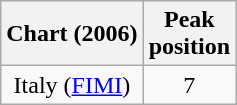<table class="wikitable plainrowheaders" style="text-align:center;">
<tr>
<th>Chart  (2006)</th>
<th>Peak<br>position</th>
</tr>
<tr>
<td>Italy (<a href='#'>FIMI</a>)</td>
<td>7</td>
</tr>
</table>
